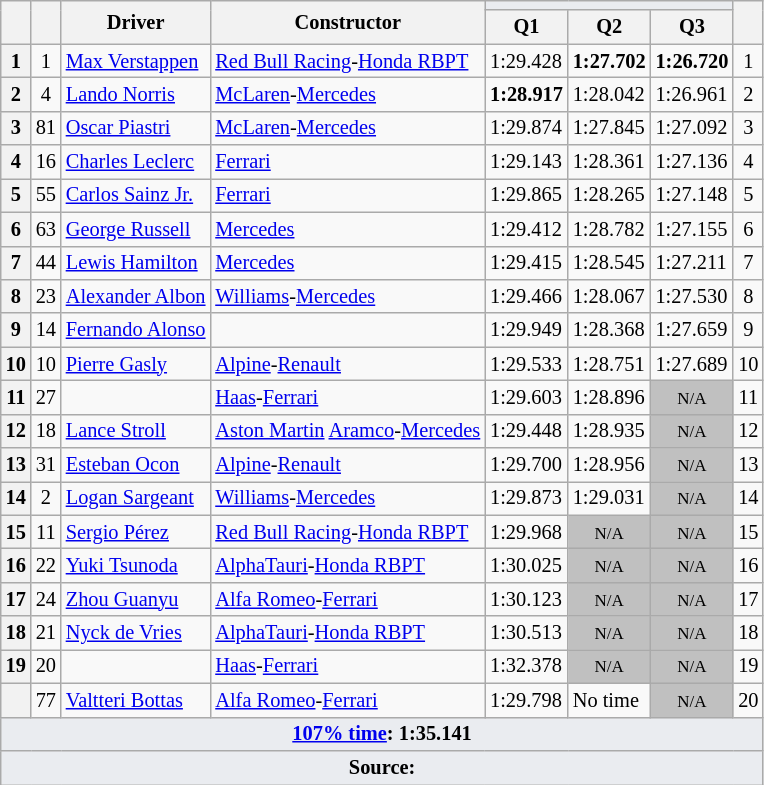<table class="wikitable sortable" style="font-size: 85%;">
<tr>
<th rowspan="2"></th>
<th rowspan="2"></th>
<th rowspan="2">Driver</th>
<th rowspan="2">Constructor</th>
<th colspan="3" style="background:#eaecf0; text-align:center;"></th>
<th rowspan="2"></th>
</tr>
<tr>
<th scope="col">Q1</th>
<th scope="col">Q2</th>
<th scope="col">Q3</th>
</tr>
<tr>
<th scope="row">1</th>
<td align="center">1</td>
<td data-sort-value="ver"> <a href='#'>Max Verstappen</a></td>
<td><a href='#'>Red Bull Racing</a>-<a href='#'>Honda RBPT</a></td>
<td>1:29.428</td>
<td><strong>1:27.702</strong></td>
<td><strong>1:26.720</strong></td>
<td align="center">1</td>
</tr>
<tr>
<th scope="row">2</th>
<td align="center">4</td>
<td data-sort-value="nor"> <a href='#'>Lando Norris</a></td>
<td><a href='#'>McLaren</a>-<a href='#'>Mercedes</a></td>
<td><strong>1:28.917</strong></td>
<td>1:28.042</td>
<td>1:26.961</td>
<td align="center">2</td>
</tr>
<tr>
<th scope="row">3</th>
<td align="center">81</td>
<td data-sort-value="pia"> <a href='#'>Oscar Piastri</a></td>
<td><a href='#'>McLaren</a>-<a href='#'>Mercedes</a></td>
<td>1:29.874</td>
<td>1:27.845</td>
<td>1:27.092</td>
<td align="center">3</td>
</tr>
<tr>
<th scope="row">4</th>
<td align="center">16</td>
<td data-sort-value="lec"> <a href='#'>Charles Leclerc</a></td>
<td><a href='#'>Ferrari</a></td>
<td>1:29.143</td>
<td>1:28.361</td>
<td>1:27.136</td>
<td align="center">4</td>
</tr>
<tr>
<th scope="row">5</th>
<td align="center">55</td>
<td data-sort-value="sai"> <a href='#'>Carlos Sainz Jr.</a></td>
<td><a href='#'>Ferrari</a></td>
<td>1:29.865</td>
<td>1:28.265</td>
<td>1:27.148</td>
<td align="center">5</td>
</tr>
<tr>
<th scope="row">6</th>
<td align="center">63</td>
<td data-sort-value="rus"> <a href='#'>George Russell</a></td>
<td><a href='#'>Mercedes</a></td>
<td>1:29.412</td>
<td>1:28.782</td>
<td>1:27.155</td>
<td align="center">6</td>
</tr>
<tr>
<th scope="row">7</th>
<td align="center">44</td>
<td data-sort-value="ham"> <a href='#'>Lewis Hamilton</a></td>
<td><a href='#'>Mercedes</a></td>
<td>1:29.415</td>
<td>1:28.545</td>
<td>1:27.211</td>
<td align="center">7</td>
</tr>
<tr>
<th scope="row">8</th>
<td align="center">23</td>
<td data-sort-value="alb"> <a href='#'>Alexander Albon</a></td>
<td><a href='#'>Williams</a>-<a href='#'>Mercedes</a></td>
<td>1:29.466</td>
<td>1:28.067</td>
<td>1:27.530</td>
<td align="center">8</td>
</tr>
<tr>
<th scope="row">9</th>
<td align="center">14</td>
<td data-sort-value="alo"> <a href='#'>Fernando Alonso</a></td>
<td></td>
<td>1:29.949</td>
<td>1:28.368</td>
<td>1:27.659</td>
<td align="center">9</td>
</tr>
<tr>
<th scope="row">10</th>
<td align="center">10</td>
<td data-sort-value="gas"> <a href='#'>Pierre Gasly</a></td>
<td><a href='#'>Alpine</a>-<a href='#'>Renault</a></td>
<td>1:29.533</td>
<td>1:28.751</td>
<td>1:27.689</td>
<td align="center">10</td>
</tr>
<tr>
<th scope="row">11</th>
<td align="center">27</td>
<td data-sort-value="hul"></td>
<td><a href='#'>Haas</a>-<a href='#'>Ferrari</a></td>
<td>1:29.603</td>
<td>1:28.896</td>
<td data-sort-value="15" align="center" style="background: silver"><small>N/A</small></td>
<td align="center">11</td>
</tr>
<tr>
<th scope="row">12</th>
<td align="center">18</td>
<td data-sort-value="str"> <a href='#'>Lance Stroll</a></td>
<td><a href='#'>Aston Martin</a> <a href='#'>Aramco</a>-<a href='#'>Mercedes</a></td>
<td>1:29.448</td>
<td>1:28.935</td>
<td data-sort-value="17" align="center" style="background: silver"><small>N/A</small></td>
<td align="center">12</td>
</tr>
<tr>
<th scope="row">13</th>
<td align="center">31</td>
<td data-sort-value="oco"> <a href='#'>Esteban Ocon</a></td>
<td><a href='#'>Alpine</a>-<a href='#'>Renault</a></td>
<td>1:29.700</td>
<td>1:28.956</td>
<td data-sort-value="17" align="center" style="background: silver"><small>N/A</small></td>
<td align="center">13</td>
</tr>
<tr>
<th scope="row">14</th>
<td align="center">2</td>
<td data-sort-value="sar"> <a href='#'>Logan Sargeant</a></td>
<td><a href='#'>Williams</a>-<a href='#'>Mercedes</a></td>
<td>1:29.873</td>
<td>1:29.031</td>
<td data-sort-value="15" align="center" style="background: silver"><small>N/A</small></td>
<td align="center">14</td>
</tr>
<tr>
<th scope="row">15</th>
<td align="center">11</td>
<td data-sort-value="per"> <a href='#'>Sergio Pérez</a></td>
<td><a href='#'>Red Bull Racing</a>-<a href='#'>Honda RBPT</a></td>
<td>1:29.968</td>
<td data-sort-value="15" align="center" style="background: silver"><small>N/A</small></td>
<td data-sort-value="15" align="center" style="background: silver"><small>N/A</small></td>
<td align="center">15</td>
</tr>
<tr>
<th scope="row">16</th>
<td align="center">22</td>
<td data-sort-value="tsu"> <a href='#'>Yuki Tsunoda</a></td>
<td><a href='#'>AlphaTauri</a>-<a href='#'>Honda RBPT</a></td>
<td>1:30.025</td>
<td data-sort-value="15" align="center" style="background: silver"><small>N/A</small></td>
<td data-sort-value="15" align="center" style="background: silver"><small>N/A</small></td>
<td align="center">16</td>
</tr>
<tr>
<th scope="row">17</th>
<td align="center">24</td>
<td data-sort-value="zho"> <a href='#'>Zhou Guanyu</a></td>
<td><a href='#'>Alfa Romeo</a>-<a href='#'>Ferrari</a></td>
<td>1:30.123</td>
<td data-sort-value="16" align="center" style="background: silver"><small>N/A</small></td>
<td data-sort-value="16" align="center" style="background: silver"><small>N/A</small></td>
<td align="center">17</td>
</tr>
<tr>
<th scope="row">18</th>
<td align="center">21</td>
<td data-sort-value="dev"> <a href='#'>Nyck de Vries</a></td>
<td><a href='#'>AlphaTauri</a>-<a href='#'>Honda RBPT</a></td>
<td>1:30.513</td>
<td data-sort-value="20" align="center" style="background: silver"><small>N/A</small></td>
<td data-sort-value="20" align="center" style="background: silver"><small>N/A</small></td>
<td align="center">18</td>
</tr>
<tr>
<th scope="row">19</th>
<td align="center">20</td>
<td data-sort-value="mag"></td>
<td><a href='#'>Haas</a>-<a href='#'>Ferrari</a></td>
<td>1:32.378</td>
<td data-sort-value="17" align="center" style="background: silver"><small>N/A</small></td>
<td data-sort-value="17" align="center" style="background: silver"><small>N/A</small></td>
<td align="center">19</td>
</tr>
<tr>
<th scope="row"></th>
<td align="center">77</td>
<td data-sort-value="bot"> <a href='#'>Valtteri Bottas</a></td>
<td><a href='#'>Alfa Romeo</a>-<a href='#'>Ferrari</a></td>
<td>1:29.798</td>
<td>No time</td>
<td data-sort-value="15" align="center" style="background: silver"><small>N/A</small></td>
<td align="center">20</td>
</tr>
<tr class="sortbottom">
<td colspan="8" style="background-color:#eaecf0;text-align:center"><strong><a href='#'>107% time</a>: 1:35.141</strong></td>
</tr>
<tr class="sortbottom">
<td colspan="8" style="background-color:#eaecf0;text-align:center"><strong>Source:</strong></td>
</tr>
</table>
